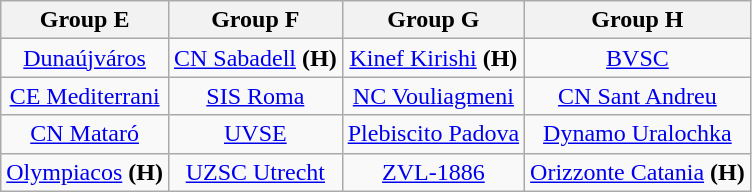<table class="wikitable" style="text-align:center;">
<tr>
<th>Group E</th>
<th>Group F</th>
<th>Group G</th>
<th>Group H</th>
</tr>
<tr>
<td> <a href='#'>Dunaújváros</a></td>
<td> <a href='#'>CN Sabadell</a> <strong>(H)</strong></td>
<td> <a href='#'>Kinef Kirishi</a> <strong>(H)</strong></td>
<td> <a href='#'>BVSC</a></td>
</tr>
<tr>
<td> <a href='#'>CE Mediterrani</a></td>
<td> <a href='#'>SIS Roma</a></td>
<td> <a href='#'>NC Vouliagmeni</a></td>
<td> <a href='#'>CN Sant Andreu</a></td>
</tr>
<tr>
<td> <a href='#'>CN Mataró</a></td>
<td> <a href='#'>UVSE</a></td>
<td> <a href='#'>Plebiscito Padova</a></td>
<td> <a href='#'>Dynamo Uralochka</a></td>
</tr>
<tr>
<td> <a href='#'>Olympiacos</a> <strong>(H)</strong></td>
<td> <a href='#'>UZSC Utrecht</a></td>
<td> <a href='#'>ZVL-1886</a></td>
<td> <a href='#'>Orizzonte Catania</a> <strong>(H)</strong></td>
</tr>
</table>
